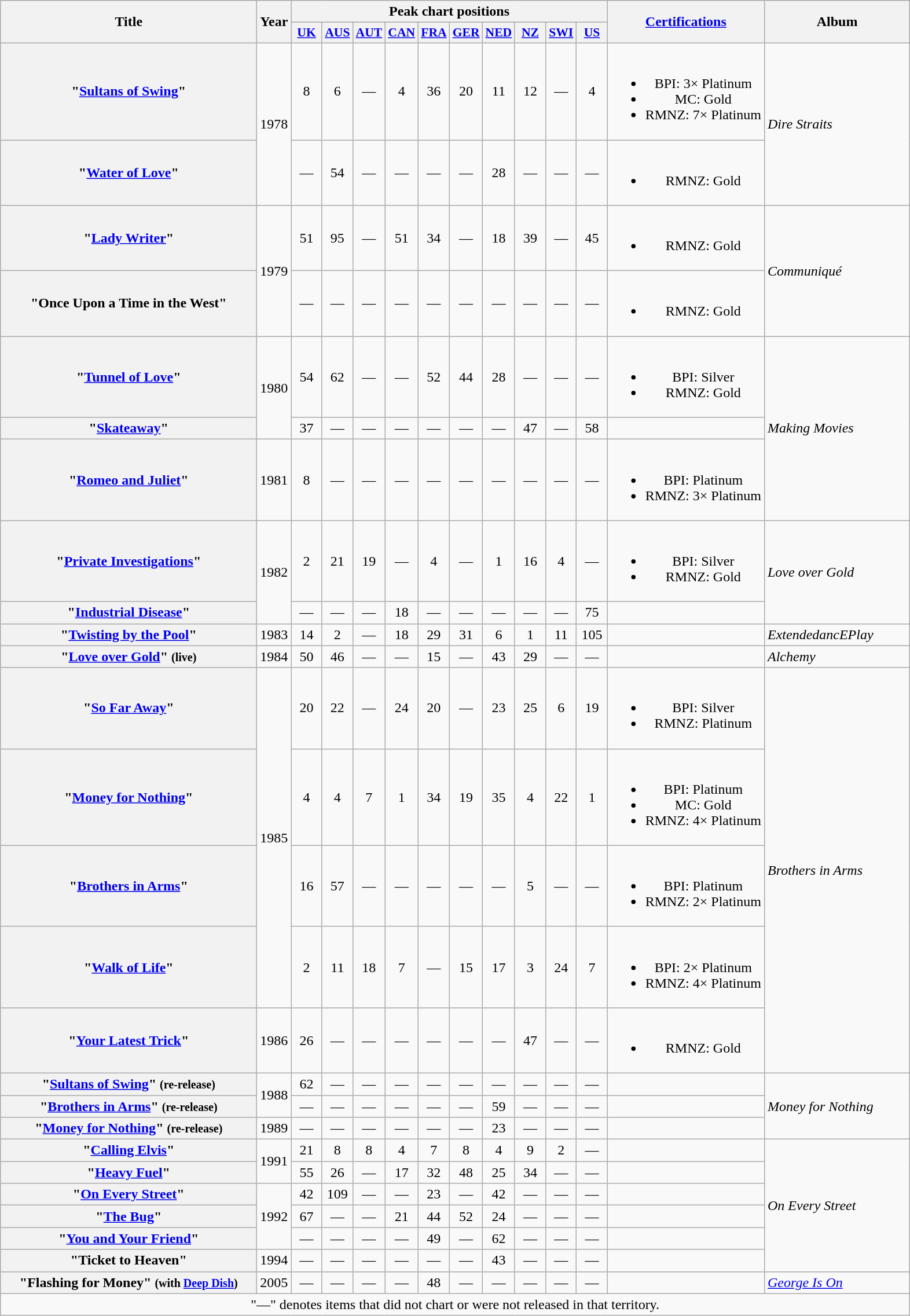<table class="wikitable plainrowheaders" style="text-align:center;">
<tr>
<th rowspan="2" style="width:18em;">Title</th>
<th rowspan="2" style="width:2em;">Year</th>
<th colspan="10">Peak chart positions</th>
<th rowspan="2"><a href='#'>Certifications</a></th>
<th rowspan="2" style="width:10em;">Album</th>
</tr>
<tr>
<th style="width:2em;font-size:90%;"><a href='#'>UK</a><br></th>
<th style="width:2em;font-size:90%;"><a href='#'>AUS</a><br></th>
<th style="width:2em;font-size:90%;"><a href='#'>AUT</a><br></th>
<th style="width:2em;font-size:90%;"><a href='#'>CAN</a><br></th>
<th style="width:2em;font-size:90%;"><a href='#'>FRA</a><br></th>
<th style="width:2em;font-size:90%;"><a href='#'>GER</a><br></th>
<th style="width:2em;font-size:90%;"><a href='#'>NED</a><br></th>
<th style="width:2em;font-size:90%;"><a href='#'>NZ</a><br></th>
<th style="width:2em;font-size:90%;"><a href='#'>SWI</a><br></th>
<th style="width:2em;font-size:90%;"><a href='#'>US</a><br></th>
</tr>
<tr>
<th scope="row">"<a href='#'>Sultans of Swing</a>"</th>
<td rowspan="2">1978</td>
<td>8</td>
<td>6</td>
<td>—</td>
<td>4</td>
<td>36</td>
<td>20</td>
<td>11</td>
<td>12</td>
<td>—</td>
<td>4</td>
<td><br><ul><li>BPI: 3× Platinum</li><li>MC: Gold</li><li>RMNZ: 7× Platinum</li></ul></td>
<td style="text-align:left;" rowspan="2"><em>Dire Straits</em></td>
</tr>
<tr>
<th scope="row">"<a href='#'>Water of Love</a>"</th>
<td>—</td>
<td>54</td>
<td>—</td>
<td>—</td>
<td>—</td>
<td>—</td>
<td>28</td>
<td>—</td>
<td>—</td>
<td>—</td>
<td><br><ul><li>RMNZ: Gold</li></ul></td>
</tr>
<tr>
<th scope="row">"<a href='#'>Lady Writer</a>"</th>
<td rowspan="2">1979</td>
<td>51</td>
<td>95</td>
<td>—</td>
<td>51</td>
<td>34</td>
<td>—</td>
<td>18</td>
<td>39</td>
<td>—</td>
<td>45</td>
<td><br><ul><li>RMNZ: Gold</li></ul></td>
<td style="text-align:left;" rowspan="2"><em>Communiqué</em></td>
</tr>
<tr>
<th scope="row">"Once Upon a Time in the West"</th>
<td>—</td>
<td>—</td>
<td>—</td>
<td>—</td>
<td>—</td>
<td>—</td>
<td>—</td>
<td>—</td>
<td>—</td>
<td>—</td>
<td><br><ul><li>RMNZ: Gold</li></ul></td>
</tr>
<tr>
<th scope="row">"<a href='#'>Tunnel of Love</a>"</th>
<td rowspan="2">1980</td>
<td>54</td>
<td>62</td>
<td>—</td>
<td>—</td>
<td>52</td>
<td>44</td>
<td>28</td>
<td>—</td>
<td>—</td>
<td>—</td>
<td><br><ul><li>BPI: Silver</li><li>RMNZ: Gold</li></ul></td>
<td style="text-align:left;" rowspan="3"><em>Making Movies</em></td>
</tr>
<tr>
<th scope="row">"<a href='#'>Skateaway</a>"</th>
<td>37</td>
<td>—</td>
<td>—</td>
<td>—</td>
<td>—</td>
<td>—</td>
<td>—</td>
<td>47</td>
<td>—</td>
<td>58</td>
<td></td>
</tr>
<tr>
<th scope="row">"<a href='#'>Romeo and Juliet</a>"</th>
<td rowspan="1">1981</td>
<td>8</td>
<td>—</td>
<td>—</td>
<td>—</td>
<td>—</td>
<td>—</td>
<td>—</td>
<td>—</td>
<td>—</td>
<td>—</td>
<td><br><ul><li>BPI: Platinum</li><li>RMNZ: 3× Platinum</li></ul></td>
</tr>
<tr>
<th scope="row">"<a href='#'>Private Investigations</a>"</th>
<td rowspan="2">1982</td>
<td>2</td>
<td>21</td>
<td>19</td>
<td>—</td>
<td>4</td>
<td>—</td>
<td>1</td>
<td>16</td>
<td>4</td>
<td>—</td>
<td><br><ul><li>BPI: Silver</li><li>RMNZ: Gold</li></ul></td>
<td style="text-align:left;" rowspan="2"><em>Love over Gold</em></td>
</tr>
<tr>
<th scope="row">"<a href='#'>Industrial Disease</a>"</th>
<td>—</td>
<td>—</td>
<td>—</td>
<td>18</td>
<td>—</td>
<td>—</td>
<td>—</td>
<td>—</td>
<td>—</td>
<td>75</td>
<td></td>
</tr>
<tr>
<th scope="row">"<a href='#'>Twisting by the Pool</a>"</th>
<td>1983</td>
<td>14</td>
<td>2</td>
<td>—</td>
<td>18</td>
<td>29</td>
<td>31</td>
<td>6</td>
<td>1</td>
<td>11</td>
<td>105</td>
<td></td>
<td style="text-align:left;"><em>ExtendedancEPlay</em></td>
</tr>
<tr>
<th scope="row">"<a href='#'>Love over Gold</a>" <small>(live)</small></th>
<td>1984</td>
<td>50</td>
<td>46</td>
<td>—</td>
<td>—</td>
<td>15</td>
<td>—</td>
<td>43</td>
<td>29</td>
<td>—</td>
<td>—</td>
<td></td>
<td style="text-align:left;"><em>Alchemy</em></td>
</tr>
<tr>
<th scope="row">"<a href='#'>So Far Away</a>"</th>
<td rowspan="4">1985</td>
<td>20</td>
<td>22</td>
<td>—</td>
<td>24</td>
<td>20</td>
<td>—</td>
<td>23</td>
<td>25</td>
<td>6</td>
<td>19</td>
<td><br><ul><li>BPI: Silver</li><li>RMNZ: Platinum</li></ul></td>
<td style="text-align:left;" rowspan="5"><em>Brothers in Arms</em></td>
</tr>
<tr>
<th scope="row">"<a href='#'>Money for Nothing</a>"</th>
<td>4</td>
<td>4</td>
<td>7</td>
<td>1</td>
<td>34</td>
<td>19</td>
<td>35</td>
<td>4</td>
<td>22</td>
<td>1</td>
<td><br><ul><li>BPI: Platinum</li><li>MC: Gold</li><li>RMNZ: 4× Platinum</li></ul></td>
</tr>
<tr>
<th scope="row">"<a href='#'>Brothers in Arms</a>"</th>
<td>16</td>
<td>57</td>
<td>—</td>
<td>—</td>
<td>—</td>
<td>—</td>
<td>—</td>
<td>5</td>
<td>—</td>
<td>—</td>
<td><br><ul><li>BPI: Platinum</li><li>RMNZ: 2× Platinum</li></ul></td>
</tr>
<tr>
<th scope="row">"<a href='#'>Walk of Life</a>"</th>
<td>2</td>
<td>11</td>
<td>18</td>
<td>7</td>
<td>—</td>
<td>15</td>
<td>17</td>
<td>3</td>
<td>24</td>
<td>7</td>
<td><br><ul><li>BPI: 2× Platinum</li><li>RMNZ: 4× Platinum</li></ul></td>
</tr>
<tr>
<th scope="row">"<a href='#'>Your Latest Trick</a>"</th>
<td rowspan="1">1986</td>
<td>26</td>
<td>—</td>
<td>—</td>
<td>—</td>
<td>—</td>
<td>—</td>
<td>—</td>
<td>47</td>
<td>—</td>
<td>—</td>
<td><br><ul><li>RMNZ: Gold</li></ul></td>
</tr>
<tr>
<th scope="row">"<a href='#'>Sultans of Swing</a>" <small>(re-release)</small></th>
<td rowspan="2">1988</td>
<td>62</td>
<td>—</td>
<td>—</td>
<td>—</td>
<td>—</td>
<td>—</td>
<td>—</td>
<td>—</td>
<td>—</td>
<td>—</td>
<td></td>
<td style="text-align:left;" rowspan="3"><em>Money for Nothing</em></td>
</tr>
<tr>
<th scope="row">"<a href='#'>Brothers in Arms</a>" <small>(re-release)</small></th>
<td>—</td>
<td>—</td>
<td>—</td>
<td>—</td>
<td>—</td>
<td>—</td>
<td>59</td>
<td>—</td>
<td>—</td>
<td>—</td>
<td></td>
</tr>
<tr>
<th scope="row">"<a href='#'>Money for Nothing</a>" <small>(re-release)</small></th>
<td>1989</td>
<td>—</td>
<td>—</td>
<td>—</td>
<td>—</td>
<td>—</td>
<td>—</td>
<td>23</td>
<td>—</td>
<td>—</td>
<td>—</td>
<td></td>
</tr>
<tr>
<th scope="row">"<a href='#'>Calling Elvis</a>"</th>
<td rowspan="2">1991</td>
<td>21</td>
<td>8</td>
<td>8</td>
<td>4</td>
<td>7</td>
<td>8</td>
<td>4</td>
<td>9</td>
<td>2</td>
<td>—</td>
<td></td>
<td style="text-align:left;" rowspan="6"><em>On Every Street</em></td>
</tr>
<tr>
<th scope="row">"<a href='#'>Heavy Fuel</a>"</th>
<td>55</td>
<td>26</td>
<td>—</td>
<td>17</td>
<td>32</td>
<td>48</td>
<td>25</td>
<td>34</td>
<td>—</td>
<td>—</td>
</tr>
<tr>
<th scope="row">"<a href='#'>On Every Street</a>"</th>
<td rowspan="3">1992</td>
<td>42</td>
<td>109</td>
<td>—</td>
<td>—</td>
<td>23</td>
<td>—</td>
<td>42</td>
<td>—</td>
<td>—</td>
<td>—</td>
<td></td>
</tr>
<tr>
<th scope="row">"<a href='#'>The Bug</a>"</th>
<td>67</td>
<td>—</td>
<td>—</td>
<td>21</td>
<td>44</td>
<td>52</td>
<td>24</td>
<td>—</td>
<td>—</td>
<td>—</td>
</tr>
<tr>
<th scope="row">"<a href='#'>You and Your Friend</a>"</th>
<td>—</td>
<td>—</td>
<td>—</td>
<td>—</td>
<td>49</td>
<td>—</td>
<td>62</td>
<td>—</td>
<td>—</td>
<td>—</td>
<td></td>
</tr>
<tr>
<th scope="row">"Ticket to Heaven"</th>
<td>1994</td>
<td>—</td>
<td>—</td>
<td>—</td>
<td>—</td>
<td>—</td>
<td>—</td>
<td>43</td>
<td>—</td>
<td>—</td>
<td>—</td>
<td></td>
</tr>
<tr>
<th scope="row">"Flashing for Money" <small>(with <a href='#'>Deep Dish</a>)</small></th>
<td>2005</td>
<td>—</td>
<td>—</td>
<td>—</td>
<td>—</td>
<td>48</td>
<td>—</td>
<td>—</td>
<td>—</td>
<td>—</td>
<td>—</td>
<td></td>
<td style="text-align:left;" rowspan="1"><em><a href='#'>George Is On</a></em></td>
</tr>
<tr>
<td colspan="14">"—" denotes items that did not chart or were not released in that territory.</td>
</tr>
</table>
